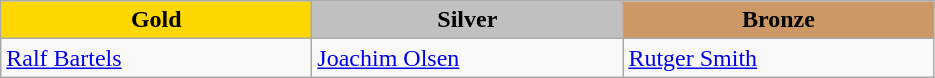<table class="wikitable" style="text-align:left">
<tr align="center">
<td width=200 bgcolor=gold><strong>Gold</strong></td>
<td width=200 bgcolor=silver><strong>Silver</strong></td>
<td width=200 bgcolor=CC9966><strong>Bronze</strong></td>
</tr>
<tr>
<td><a href='#'>Ralf Bartels</a><br><em></em></td>
<td><a href='#'>Joachim Olsen</a><br><em></em></td>
<td><a href='#'>Rutger Smith</a><br><em></em></td>
</tr>
</table>
